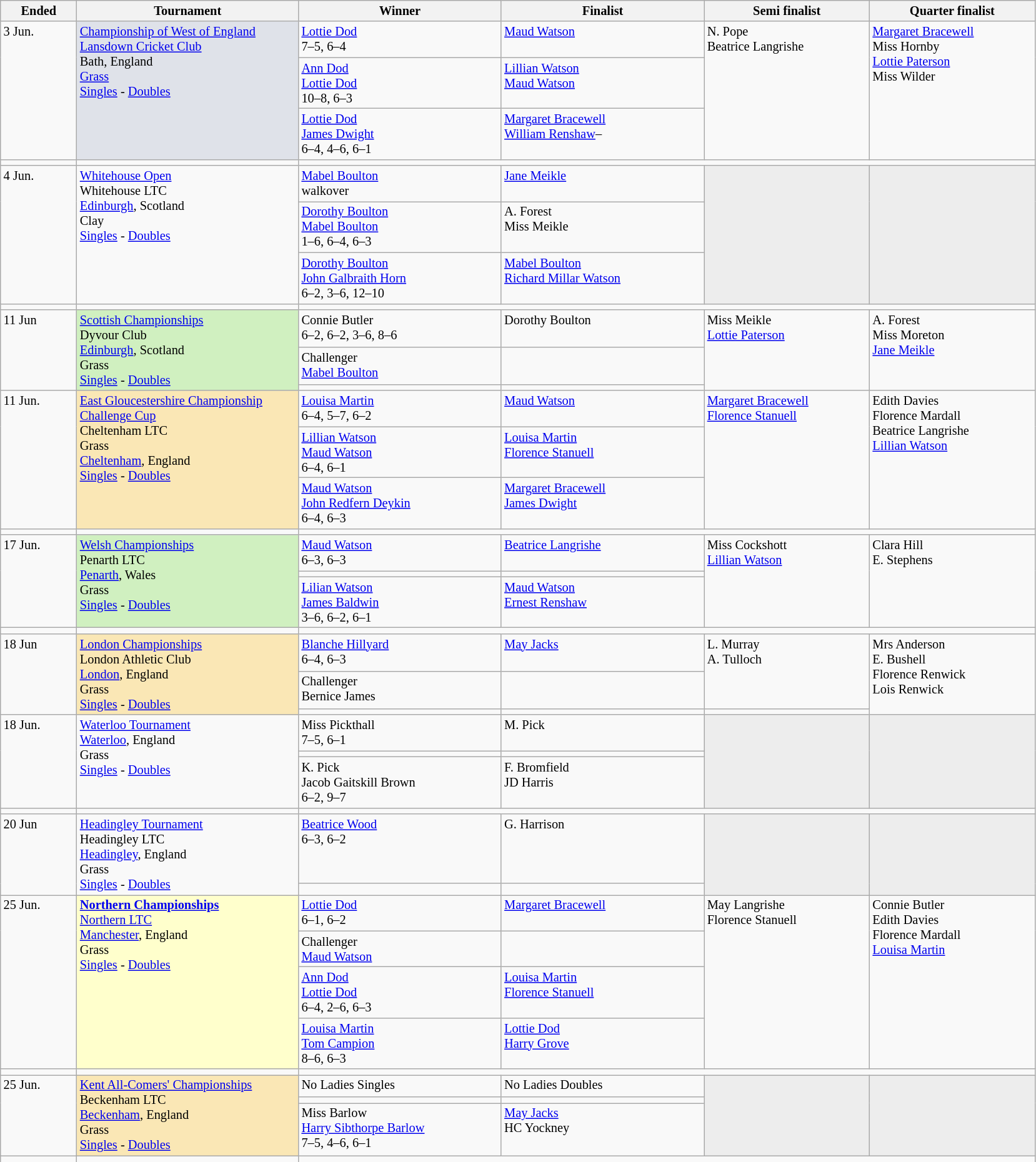<table class="wikitable" style="font-size:85%;">
<tr>
<th width="75">Ended</th>
<th width="230">Tournament</th>
<th width="210">Winner</th>
<th width="210">Finalist</th>
<th width="170">Semi finalist</th>
<th width="170">Quarter finalist</th>
</tr>
<tr valign=top>
<td rowspan=3>3 Jun.</td>
<td style="background:#dfe2e9" rowspan=3><a href='#'>Championship of West of England</a><br><a href='#'>Lansdown Cricket Club</a><br>Bath, England<br><a href='#'>Grass</a><br><a href='#'>Singles</a> - <a href='#'>Doubles</a></td>
<td> <a href='#'>Lottie Dod</a><br>7–5, 6–4</td>
<td> <a href='#'>Maud Watson</a></td>
<td rowspan=3> N. Pope<br> Beatrice Langrishe</td>
<td rowspan=3> <a href='#'>Margaret Bracewell</a><br> Miss Hornby <br> <a href='#'>Lottie Paterson</a><br> Miss Wilder</td>
</tr>
<tr valign=top>
<td> <a href='#'>Ann Dod</a><br> <a href='#'>Lottie Dod</a><br>10–8, 6–3</td>
<td> <a href='#'>Lillian Watson</a><br> <a href='#'>Maud Watson</a></td>
</tr>
<tr valign=top>
<td> <a href='#'>Lottie Dod</a><br> <a href='#'>James Dwight</a><br>6–4, 4–6, 6–1</td>
<td> <a href='#'>Margaret Bracewell</a><br> <a href='#'>William Renshaw</a>–</td>
</tr>
<tr valign=top>
<td></td>
<td></td>
</tr>
<tr valign=top>
<td rowspan=3>4 Jun.</td>
<td rowspan=3><a href='#'>Whitehouse Open</a><br> Whitehouse LTC<br><a href='#'>Edinburgh</a>, Scotland<br>Clay<br><a href='#'>Singles</a> - <a href='#'>Doubles</a></td>
<td> <a href='#'>Mabel Boulton</a><br>walkover</td>
<td> <a href='#'>Jane Meikle</a></td>
<td style="background:#ededed;" rowspan=3></td>
<td style="background:#ededed;" rowspan=3></td>
</tr>
<tr valign=top>
<td> <a href='#'>Dorothy Boulton</a><br> <a href='#'>Mabel Boulton</a><br>1–6, 6–4, 6–3</td>
<td> A. Forest<br> Miss Meikle</td>
</tr>
<tr valign=top>
<td> <a href='#'>Dorothy Boulton</a><br> <a href='#'>John Galbraith Horn</a><br>6–2, 3–6, 12–10</td>
<td> <a href='#'>Mabel Boulton</a><br> <a href='#'>Richard Millar Watson</a></td>
</tr>
<tr valign=top>
<td></td>
<td></td>
</tr>
<tr valign=top>
<td rowspan=3>11 Jun</td>
<td style="background:#d0f0c0" rowspan=3><a href='#'>Scottish Championships</a><br>Dyvour Club <br><a href='#'>Edinburgh</a>, Scotland<br>Grass <br><a href='#'>Singles</a> - <a href='#'>Doubles</a></td>
<td> Connie Butler<br>6–2, 6–2, 3–6, 8–6</td>
<td>  Dorothy Boulton</td>
<td rowspan=3> Miss Meikle<br> <a href='#'>Lottie Paterson</a></td>
<td rowspan=3> A. Forest<br>  Miss Moreton<br> <a href='#'>Jane Meikle</a> <br></td>
</tr>
<tr valign=top>
<td>Challenger<br> <a href='#'>Mabel Boulton</a></td>
</tr>
<tr valign=top>
<td></td>
<td></td>
</tr>
<tr valign=top>
<td rowspan=3>11 Jun.</td>
<td style="background:#fae7b5" rowspan=3><a href='#'>East Gloucestershire Championship Challenge Cup</a><br> Cheltenham LTC<br>Grass <br><a href='#'>Cheltenham</a>, England<br><a href='#'>Singles</a> - <a href='#'>Doubles</a></td>
<td> <a href='#'>Louisa Martin</a><br>6–4, 5–7, 6–2</td>
<td> <a href='#'>Maud Watson</a></td>
<td rowspan=3>  <a href='#'>Margaret Bracewell</a><br> <a href='#'>Florence Stanuell</a></td>
<td rowspan=3> Edith Davies<br>  Florence Mardall<br>  Beatrice Langrishe<br> <a href='#'>Lillian Watson</a></td>
</tr>
<tr valign=top>
<td> <a href='#'>Lillian Watson</a><br> <a href='#'>Maud Watson</a><br>6–4, 6–1</td>
<td> <a href='#'>Louisa Martin</a><br> <a href='#'>Florence Stanuell</a></td>
</tr>
<tr valign=top>
<td> <a href='#'>Maud Watson</a><br> <a href='#'>John Redfern Deykin</a><br>6–4, 6–3</td>
<td> <a href='#'>Margaret Bracewell</a><br> <a href='#'>James Dwight</a></td>
</tr>
<tr valign=top>
<td></td>
<td></td>
</tr>
<tr valign=top>
<td rowspan=3>17 Jun.</td>
<td style="background:#d0f0c0" rowspan=3><a href='#'>Welsh Championships</a> <br>Penarth LTC<br><a href='#'>Penarth</a>, Wales<br>Grass <br><a href='#'>Singles</a> - <a href='#'>Doubles</a></td>
<td> <a href='#'>Maud Watson</a><br>6–3, 6–3</td>
<td> <a href='#'>Beatrice Langrishe</a></td>
<td rowspan=3> Miss Cockshott<br>  <a href='#'>Lillian Watson</a></td>
<td rowspan=3> Clara Hill <br> E. Stephens</td>
</tr>
<tr valign=top>
<td></td>
<td></td>
</tr>
<tr valign=top>
<td> <a href='#'>Lilian Watson</a><br> <a href='#'>James Baldwin</a><br>3–6, 6–2, 6–1</td>
<td> <a href='#'>Maud Watson</a><br> <a href='#'>Ernest Renshaw</a></td>
</tr>
<tr valign=top>
<td></td>
<td></td>
</tr>
<tr valign=top>
<td rowspan=3>18 Jun</td>
<td style="background:#fae7b5" rowspan=3><a href='#'>London Championships</a><br>London Athletic Club<br><a href='#'>London</a>, England<br>Grass <br><a href='#'>Singles</a> - <a href='#'>Doubles</a></td>
<td> <a href='#'>Blanche Hillyard</a><br>6–4, 6–3</td>
<td> <a href='#'>May Jacks</a></td>
<td rowspan=2> L. Murray <br>  A. Tulloch</td>
<td rowspan=3> Mrs Anderson  <br>  E. Bushell <br> Florence Renwick<br>  Lois Renwick</td>
</tr>
<tr valign=top>
<td>Challenger<br> Bernice James</td>
</tr>
<tr valign=top>
<td></td>
<td></td>
</tr>
<tr valign=top>
<td rowspan=3>18 Jun.</td>
<td rowspan=3><a href='#'>Waterloo Tournament</a><br><a href='#'>Waterloo</a>, England<br>Grass <br><a href='#'>Singles</a> - <a href='#'>Doubles</a></td>
<td> Miss Pickthall<br>7–5, 6–1</td>
<td> M. Pick</td>
<td style="background:#ededed;" rowspan=3></td>
<td style="background:#ededed;" rowspan=3></td>
</tr>
<tr valign=top>
<td></td>
<td></td>
</tr>
<tr valign=top>
<td> K. Pick<br> Jacob Gaitskill Brown<br>6–2, 9–7</td>
<td> F. Bromfield<br> JD Harris</td>
</tr>
<tr valign=top>
<td></td>
<td></td>
</tr>
<tr valign=top>
<td rowspan=2>20 Jun</td>
<td rowspan=2><a href='#'>Headingley Tournament</a><br>Headingley LTC<br><a href='#'>Headingley</a>, England<br>Grass <br><a href='#'>Singles</a> - <a href='#'>Doubles</a></td>
<td> <a href='#'>Beatrice Wood</a><br>6–3, 6–2</td>
<td> G. Harrison</td>
<td style="background:#ededed;" rowspan=2></td>
<td style="background:#ededed;" rowspan=2></td>
</tr>
<tr valign=top>
<td></td>
<td></td>
</tr>
<tr valign=top>
<td rowspan=4>25 Jun.</td>
<td style="background:#ffc;" rowspan=4><strong><a href='#'>Northern Championships</a></strong><br><a href='#'>Northern LTC</a> <br><a href='#'>Manchester</a>, England<br>Grass<br><a href='#'>Singles</a> - <a href='#'>Doubles</a></td>
<td> <a href='#'>Lottie Dod</a><br>6–1, 6–2</td>
<td> <a href='#'>Margaret Bracewell</a></td>
<td rowspan=4> May Langrishe<br>   Florence Stanuell</td>
<td rowspan=4> Connie Butler<br> Edith Davies <br> Florence Mardall <br> <a href='#'>Louisa Martin</a></td>
</tr>
<tr valign=top>
<td>Challenger<br> <a href='#'>Maud Watson</a></td>
</tr>
<tr valign=top>
<td> <a href='#'>Ann Dod</a><br> <a href='#'>Lottie Dod</a><br>6–4, 2–6, 6–3</td>
<td> <a href='#'>Louisa Martin</a><br> <a href='#'>Florence Stanuell</a></td>
</tr>
<tr valign=top>
<td> <a href='#'>Louisa Martin</a><br> <a href='#'>Tom Campion</a><br>8–6, 6–3</td>
<td> <a href='#'>Lottie Dod</a><br> <a href='#'>Harry Grove</a></td>
</tr>
<tr valign=top>
<td></td>
<td></td>
</tr>
<tr valign=top>
<td rowspan=3>25 Jun.</td>
<td style="background:#fae7b5" rowspan=3><a href='#'>Kent All-Comers' Championships</a><br>Beckenham LTC <br><a href='#'>Beckenham</a>, England<br>Grass<br><a href='#'>Singles</a> - <a href='#'>Doubles</a></td>
<td>No Ladies Singles</td>
<td>No Ladies Doubles</td>
<td style="background:#ededed;" rowspan=3></td>
<td style="background:#ededed;" rowspan=3></td>
</tr>
<tr valign=to>
<td></td>
<td></td>
</tr>
<tr valign=top>
<td> Miss Barlow<br> <a href='#'>Harry Sibthorpe Barlow</a> <br>7–5, 4–6, 6–1</td>
<td> <a href='#'>May Jacks</a><br> HC Yockney</td>
</tr>
<tr valign=top>
<td></td>
<td></td>
</tr>
<tr valign=top>
</tr>
</table>
